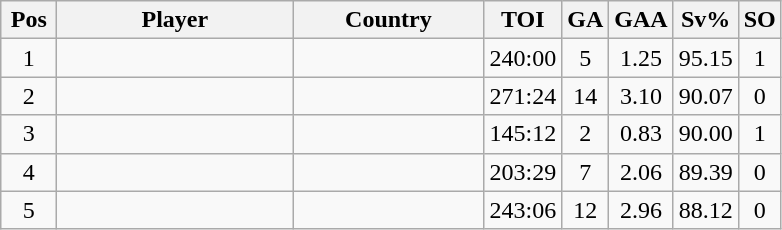<table class="wikitable sortable" style="text-align: center;">
<tr>
<th width=30>Pos</th>
<th width=150>Player</th>
<th width=120>Country</th>
<th width=20>TOI</th>
<th width=20>GA</th>
<th width=20>GAA</th>
<th width=20>Sv%</th>
<th width=20>SO</th>
</tr>
<tr>
<td>1</td>
<td align=left></td>
<td align=left></td>
<td>240:00</td>
<td>5</td>
<td>1.25</td>
<td>95.15</td>
<td>1</td>
</tr>
<tr>
<td>2</td>
<td align=left></td>
<td align=left></td>
<td>271:24</td>
<td>14</td>
<td>3.10</td>
<td>90.07</td>
<td>0</td>
</tr>
<tr>
<td>3</td>
<td align=left></td>
<td align=left></td>
<td>145:12</td>
<td>2</td>
<td>0.83</td>
<td>90.00</td>
<td>1</td>
</tr>
<tr>
<td>4</td>
<td align=left></td>
<td align=left></td>
<td>203:29</td>
<td>7</td>
<td>2.06</td>
<td>89.39</td>
<td>0</td>
</tr>
<tr>
<td>5</td>
<td align=left></td>
<td align=left></td>
<td>243:06</td>
<td>12</td>
<td>2.96</td>
<td>88.12</td>
<td>0</td>
</tr>
</table>
